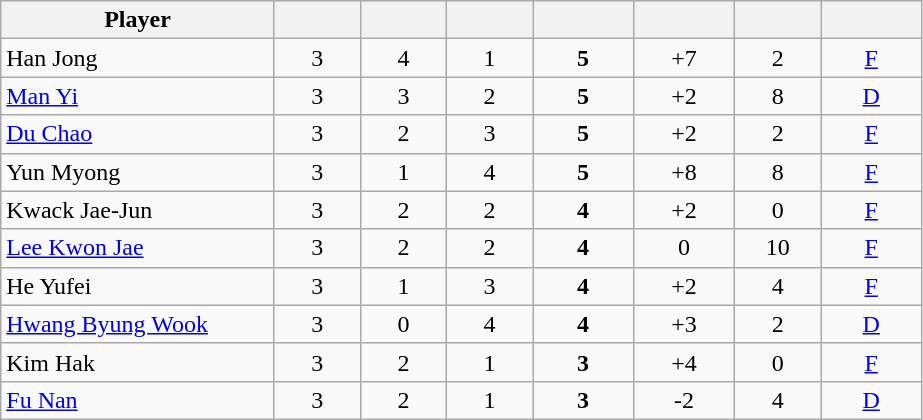<table class="wikitable sortable" style="text-align:center;">
<tr>
<th width="175px">Player</th>
<th width="50px"></th>
<th width="50px"></th>
<th width="50px"></th>
<th width="60px"></th>
<th width="60px"></th>
<th width="50px"></th>
<th width="60px"></th>
</tr>
<tr>
<td style="text-align:left;"> Han Jong</td>
<td>3</td>
<td>4</td>
<td>1</td>
<td><strong>5</strong></td>
<td>+7</td>
<td>2</td>
<td><a href='#'>F</a></td>
</tr>
<tr>
<td style="text-align:left;"> <a href='#'>Man Yi</a></td>
<td>3</td>
<td>3</td>
<td>2</td>
<td><strong>5</strong></td>
<td>+2</td>
<td>8</td>
<td><a href='#'>D</a></td>
</tr>
<tr>
<td style="text-align:left;"> <a href='#'>Du Chao</a></td>
<td>3</td>
<td>2</td>
<td>3</td>
<td><strong>5</strong></td>
<td>+2</td>
<td>2</td>
<td><a href='#'>F</a></td>
</tr>
<tr>
<td style="text-align:left;"> Yun Myong</td>
<td>3</td>
<td>1</td>
<td>4</td>
<td><strong>5</strong></td>
<td>+8</td>
<td>8</td>
<td><a href='#'>F</a></td>
</tr>
<tr>
<td style="text-align:left;"> Kwack Jae-Jun</td>
<td>3</td>
<td>2</td>
<td>2</td>
<td><strong>4</strong></td>
<td>+2</td>
<td>0</td>
<td><a href='#'>F</a></td>
</tr>
<tr>
<td style="text-align:left;"> <a href='#'>Lee Kwon Jae</a></td>
<td>3</td>
<td>2</td>
<td>2</td>
<td><strong>4</strong></td>
<td>0</td>
<td>10</td>
<td><a href='#'>F</a></td>
</tr>
<tr>
<td style="text-align:left;"> He Yufei</td>
<td>3</td>
<td>1</td>
<td>3</td>
<td><strong>4</strong></td>
<td>+2</td>
<td>4</td>
<td><a href='#'>F</a></td>
</tr>
<tr>
<td style="text-align:left;"> <a href='#'>Hwang Byung Wook</a></td>
<td>3</td>
<td>0</td>
<td>4</td>
<td><strong>4</strong></td>
<td>+3</td>
<td>2</td>
<td><a href='#'>D</a></td>
</tr>
<tr>
<td style="text-align:left;"> Kim Hak</td>
<td>3</td>
<td>2</td>
<td>1</td>
<td><strong>3</strong></td>
<td>+4</td>
<td>0</td>
<td><a href='#'>F</a></td>
</tr>
<tr>
<td style="text-align:left;"> <a href='#'>Fu Nan</a></td>
<td>3</td>
<td>2</td>
<td>1</td>
<td><strong>3</strong></td>
<td>-2</td>
<td>4</td>
<td><a href='#'>D</a></td>
</tr>
</table>
